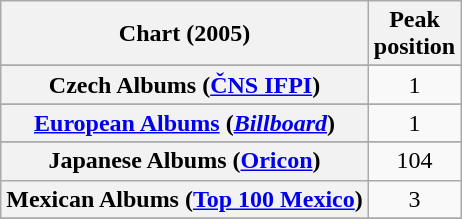<table class="wikitable sortable plainrowheaders" style="text-align:center">
<tr>
<th scope="col">Chart (2005)</th>
<th scope="col">Peak<br>position</th>
</tr>
<tr>
</tr>
<tr>
</tr>
<tr>
</tr>
<tr>
</tr>
<tr>
</tr>
<tr>
<th scope="row">Czech Albums (<a href='#'>ČNS IFPI</a>)</th>
<td>1</td>
</tr>
<tr>
</tr>
<tr>
</tr>
<tr>
<th scope="row"><a href='#'>European Albums</a> (<em><a href='#'>Billboard</a></em>)</th>
<td>1</td>
</tr>
<tr>
</tr>
<tr>
</tr>
<tr>
</tr>
<tr>
</tr>
<tr>
</tr>
<tr>
</tr>
<tr>
<th scope="row">Japanese Albums (<a href='#'>Oricon</a>)</th>
<td>104</td>
</tr>
<tr>
<th scope="row">Mexican Albums (<a href='#'>Top 100 Mexico</a>)</th>
<td>3</td>
</tr>
<tr>
</tr>
<tr>
</tr>
<tr>
</tr>
<tr>
</tr>
<tr>
</tr>
<tr>
</tr>
<tr>
</tr>
<tr>
</tr>
<tr>
</tr>
<tr>
</tr>
</table>
